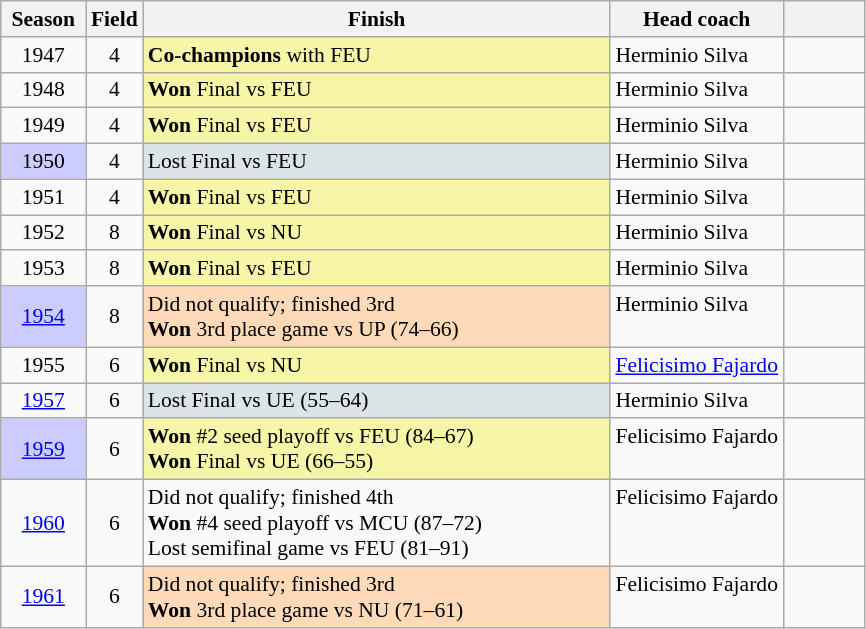<table class=wikitable style="text-align:center; font-size:90%;">
<tr>
<th width=50px>Season</th>
<th>Field</th>
<th width=305px>Finish</th>
<th>Head coach</th>
<th width=48px></th>
</tr>
<tr>
<td>1947</td>
<td>4</td>
<td bgcolor=#F7F6A8 align=left><strong>Co-champions</strong> with FEU</td>
<td align=left>Herminio Silva</td>
<td></td>
</tr>
<tr>
<td>1948</td>
<td>4</td>
<td bgcolor=#F7F6A8 align=left><strong>Won</strong> Final vs FEU</td>
<td align=left>Herminio Silva</td>
<td></td>
</tr>
<tr>
<td>1949</td>
<td>4</td>
<td bgcolor=#F7F6A8 align=left><strong>Won</strong> Final vs FEU</td>
<td align=left>Herminio Silva</td>
<td></td>
</tr>
<tr>
<td bgcolor=#CCCCFF>1950</td>
<td>4</td>
<td bgcolor=#DCE5E5 align=left>Lost Final vs FEU</td>
<td align=left>Herminio Silva</td>
<td></td>
</tr>
<tr>
<td>1951</td>
<td>4</td>
<td bgcolor=#F7F6A8 align=left><strong>Won</strong> Final vs FEU</td>
<td align=left>Herminio Silva</td>
<td></td>
</tr>
<tr>
<td>1952</td>
<td>8</td>
<td bgcolor=#F7F6A8 align=left><strong>Won</strong> Final vs NU</td>
<td align=left>Herminio Silva</td>
<td></td>
</tr>
<tr>
<td>1953</td>
<td>8</td>
<td bgcolor=#F7F6A8 align=left><strong>Won</strong> Final vs FEU</td>
<td align=left>Herminio Silva</td>
<td></td>
</tr>
<tr>
<td bgcolor=#CCCCFF><a href='#'>1954</a></td>
<td>8</td>
<td bgcolor=#FFDAB9 align=left>Did not qualify; finished 3rd<br><strong>Won</strong> 3rd place game vs UP (74–66)</td>
<td valign=top align=left>Herminio Silva</td>
<td></td>
</tr>
<tr>
<td>1955</td>
<td>6</td>
<td bgcolor=#F7F6A8 align=left><strong>Won</strong> Final vs NU</td>
<td align=left><a href='#'>Felicisimo Fajardo</a></td>
<td></td>
</tr>
<tr>
<td><a href='#'>1957</a></td>
<td>6</td>
<td bgcolor=#DCE5E5 align=left>Lost Final vs UE (55–64)</td>
<td align=left>Herminio Silva</td>
<td></td>
</tr>
<tr>
<td bgcolor=#CCCCFF><a href='#'>1959</a></td>
<td>6</td>
<td bgcolor=#F7F6A8 align=left><strong>Won</strong> #2 seed playoff vs FEU (84–67)<br><strong>Won</strong> Final vs UE (66–55)</td>
<td valign=top align=left>Felicisimo Fajardo</td>
<td></td>
</tr>
<tr>
<td><a href='#'>1960</a></td>
<td>6</td>
<td align=left>Did not qualify; finished 4th<br><strong>Won</strong> #4 seed playoff vs MCU (87–72)<br>Lost semifinal game vs FEU (81–91)</td>
<td valign=top align=left>Felicisimo Fajardo</td>
<td></td>
</tr>
<tr>
<td><a href='#'>1961</a></td>
<td>6</td>
<td bgcolor=#FFDAB9 align=left>Did not qualify; finished 3rd<br><strong>Won</strong> 3rd place game vs NU (71–61)</td>
<td valign=top align=left>Felicisimo Fajardo</td>
<td></td>
</tr>
</table>
